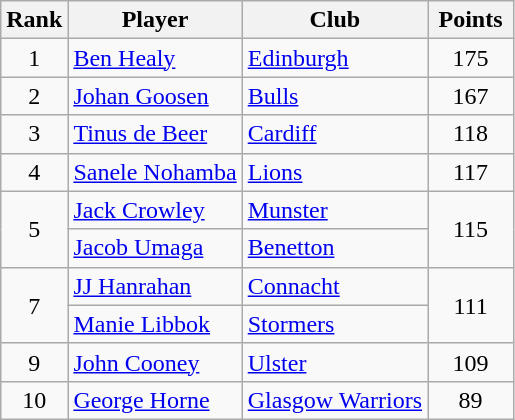<table class="wikitable" style="text-align:center">
<tr>
<th>Rank</th>
<th>Player</th>
<th>Club</th>
<th style="width:50px">Points</th>
</tr>
<tr>
<td>1</td>
<td align=left> <a href='#'>Ben Healy</a></td>
<td align=left><a href='#'>Edinburgh</a></td>
<td>175</td>
</tr>
<tr>
<td>2</td>
<td align=left> <a href='#'>Johan Goosen</a></td>
<td align=left><a href='#'>Bulls</a></td>
<td>167</td>
</tr>
<tr>
<td>3</td>
<td align=left> <a href='#'>Tinus de Beer</a></td>
<td align=left><a href='#'>Cardiff</a></td>
<td>118</td>
</tr>
<tr>
<td>4</td>
<td align=left> <a href='#'>Sanele Nohamba</a></td>
<td align=left><a href='#'>Lions</a></td>
<td>117</td>
</tr>
<tr>
<td rowspan=2>5</td>
<td align=left> <a href='#'>Jack Crowley</a></td>
<td align=left><a href='#'>Munster</a></td>
<td rowspan=2>115</td>
</tr>
<tr>
<td align=left> <a href='#'>Jacob Umaga</a></td>
<td align=left><a href='#'>Benetton</a></td>
</tr>
<tr>
<td rowspan=2>7</td>
<td align=left> <a href='#'>JJ Hanrahan</a></td>
<td align=left><a href='#'>Connacht</a></td>
<td rowspan=2>111</td>
</tr>
<tr>
<td align=left> <a href='#'>Manie Libbok</a></td>
<td align=left><a href='#'>Stormers</a></td>
</tr>
<tr>
<td>9</td>
<td align=left> <a href='#'>John Cooney</a></td>
<td align=left><a href='#'>Ulster</a></td>
<td>109</td>
</tr>
<tr>
<td>10</td>
<td align=left> <a href='#'>George Horne</a></td>
<td align=left><a href='#'>Glasgow Warriors</a></td>
<td>89</td>
</tr>
</table>
